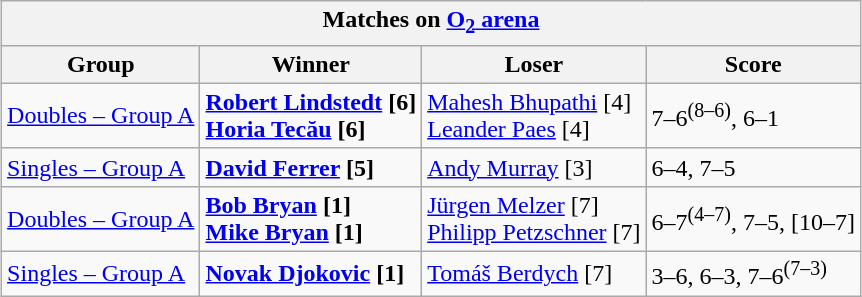<table class="wikitable collapsible uncollapsed" border=1 style="margin:1em auto;">
<tr>
<th colspan=4><strong>Matches on <a href='#'>O<sub>2</sub> arena</a></strong></th>
</tr>
<tr>
<th>Group</th>
<th>Winner</th>
<th>Loser</th>
<th>Score</th>
</tr>
<tr>
<td><a href='#'>Doubles – Group A</a></td>
<td><strong> <a href='#'>Robert Lindstedt</a> [6] <br>  <a href='#'>Horia Tecău</a> [6]</strong></td>
<td> <a href='#'>Mahesh Bhupathi</a> [4] <br>  <a href='#'>Leander Paes</a> [4]</td>
<td>7–6<sup>(8–6)</sup>, 6–1</td>
</tr>
<tr>
<td><a href='#'>Singles – Group A</a></td>
<td><strong> <a href='#'>David Ferrer</a> [5]</strong></td>
<td> <a href='#'>Andy Murray</a> [3]</td>
<td>6–4, 7–5</td>
</tr>
<tr>
<td><a href='#'>Doubles – Group A</a></td>
<td><strong> <a href='#'>Bob Bryan</a> [1] <br>  <a href='#'>Mike Bryan</a> [1]</strong></td>
<td> <a href='#'>Jürgen Melzer</a> [7] <br>  <a href='#'>Philipp Petzschner</a> [7]</td>
<td>6–7<sup>(4–7)</sup>, 7–5, [10–7]</td>
</tr>
<tr>
<td><a href='#'>Singles – Group A</a></td>
<td><strong> <a href='#'>Novak Djokovic</a> [1]</strong></td>
<td> <a href='#'>Tomáš Berdych</a> [7]</td>
<td>3–6, 6–3, 7–6<sup>(7–3)</sup></td>
</tr>
</table>
